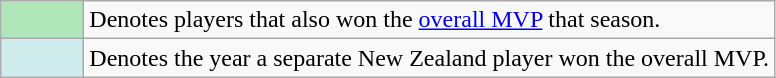<table class="wikitable">
<tr>
<td style="background:#afe6ba; width:3em;"></td>
<td>Denotes players that also won the <a href='#'>overall MVP</a> that season.</td>
</tr>
<tr>
<td style="background:#CFECEC; width:3em"></td>
<td>Denotes the year a separate New Zealand player won the overall MVP.</td>
</tr>
</table>
